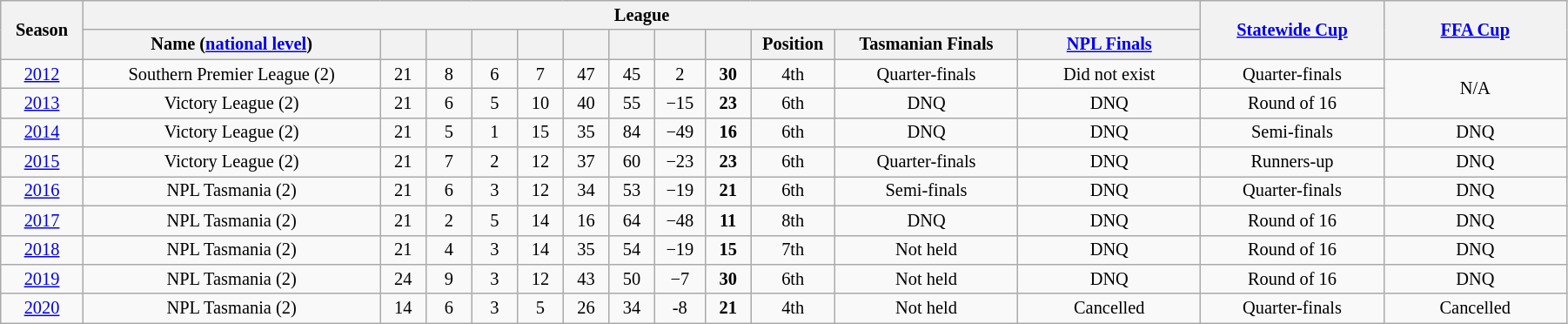<table class="wikitable" style="text-align:center; font-size:85%;width:95%; text-align:center">
<tr>
<th rowspan=2 width=3%>Season</th>
<th rowspan=1 colspan=12 width=28%>League</th>
<th rowspan=2 width=8%><a href='#'>Statewide Cup</a></th>
<th rowspan=2 width=8%><a href='#'>FFA Cup</a></th>
</tr>
<tr>
<th width=13%>Name (<a href='#'>national level</a>)</th>
<th width=2%></th>
<th width=2%></th>
<th width=2%></th>
<th width=2%></th>
<th width=2%></th>
<th width=2%></th>
<th width=2%></th>
<th width=2%></th>
<th width=2%>Position</th>
<th width=8%>Tasmanian Finals</th>
<th width=8%><a href='#'>NPL Finals</a></th>
</tr>
<tr>
<td><a href='#'>2012</a></td>
<td>Southern Premier League (2)</td>
<td>21</td>
<td>8</td>
<td>6</td>
<td>7</td>
<td>47</td>
<td>45</td>
<td>2</td>
<td><strong>30</strong></td>
<td>4th</td>
<td>Quarter-finals</td>
<td>Did not exist</td>
<td>Quarter-finals</td>
<td rowspan=2>N/A</td>
</tr>
<tr>
<td><a href='#'>2013</a></td>
<td>Victory League (2)</td>
<td>21</td>
<td>6</td>
<td>5</td>
<td>10</td>
<td>40</td>
<td>55</td>
<td>−15</td>
<td><strong>23</strong></td>
<td>6th</td>
<td>DNQ</td>
<td>DNQ</td>
<td>Round of 16</td>
</tr>
<tr>
<td><a href='#'>2014</a></td>
<td>Victory League (2)</td>
<td>21</td>
<td>5</td>
<td>1</td>
<td>15</td>
<td>35</td>
<td>84</td>
<td>−49</td>
<td><strong>16</strong></td>
<td>6th</td>
<td>DNQ</td>
<td>DNQ</td>
<td>Semi-finals</td>
<td>DNQ</td>
</tr>
<tr>
<td><a href='#'>2015</a></td>
<td>Victory League (2)</td>
<td>21</td>
<td>7</td>
<td>2</td>
<td>12</td>
<td>37</td>
<td>60</td>
<td>−23</td>
<td><strong>23</strong></td>
<td>6th</td>
<td>Quarter-finals</td>
<td>DNQ</td>
<td>Runners-up</td>
<td>DNQ</td>
</tr>
<tr>
<td><a href='#'>2016</a></td>
<td>NPL Tasmania (2)</td>
<td>21</td>
<td>6</td>
<td>3</td>
<td>12</td>
<td>34</td>
<td>53</td>
<td>−19</td>
<td><strong>21</strong></td>
<td>6th</td>
<td>Semi-finals</td>
<td>DNQ</td>
<td>Quarter-finals</td>
<td>DNQ</td>
</tr>
<tr>
<td><a href='#'>2017</a></td>
<td>NPL Tasmania (2)</td>
<td>21</td>
<td>2</td>
<td>5</td>
<td>14</td>
<td>16</td>
<td>64</td>
<td>−48</td>
<td><strong>11</strong></td>
<td>8th</td>
<td>DNQ</td>
<td>DNQ</td>
<td>Round of 16</td>
<td>DNQ</td>
</tr>
<tr>
<td><a href='#'>2018</a></td>
<td>NPL Tasmania (2)</td>
<td>21</td>
<td>4</td>
<td>3</td>
<td>14</td>
<td>35</td>
<td>54</td>
<td>−19</td>
<td><strong>15</strong></td>
<td>7th</td>
<td>Not held</td>
<td>DNQ</td>
<td>Round of 16</td>
<td>DNQ</td>
</tr>
<tr>
<td><a href='#'>2019</a></td>
<td>NPL Tasmania (2)</td>
<td>24</td>
<td>9</td>
<td>3</td>
<td>12</td>
<td>43</td>
<td>50</td>
<td>−7</td>
<td><strong>30</strong></td>
<td>6th</td>
<td>Not held</td>
<td>DNQ</td>
<td>Round of 16</td>
<td>DNQ</td>
</tr>
<tr>
<td><a href='#'>2020</a></td>
<td>NPL Tasmania (2)</td>
<td>14</td>
<td>6</td>
<td>3</td>
<td>5</td>
<td>26</td>
<td>34</td>
<td>-8</td>
<td><strong>21</strong></td>
<td>4th</td>
<td>Not held</td>
<td>Cancelled</td>
<td>Quarter-finals</td>
<td>Cancelled</td>
</tr>
</table>
